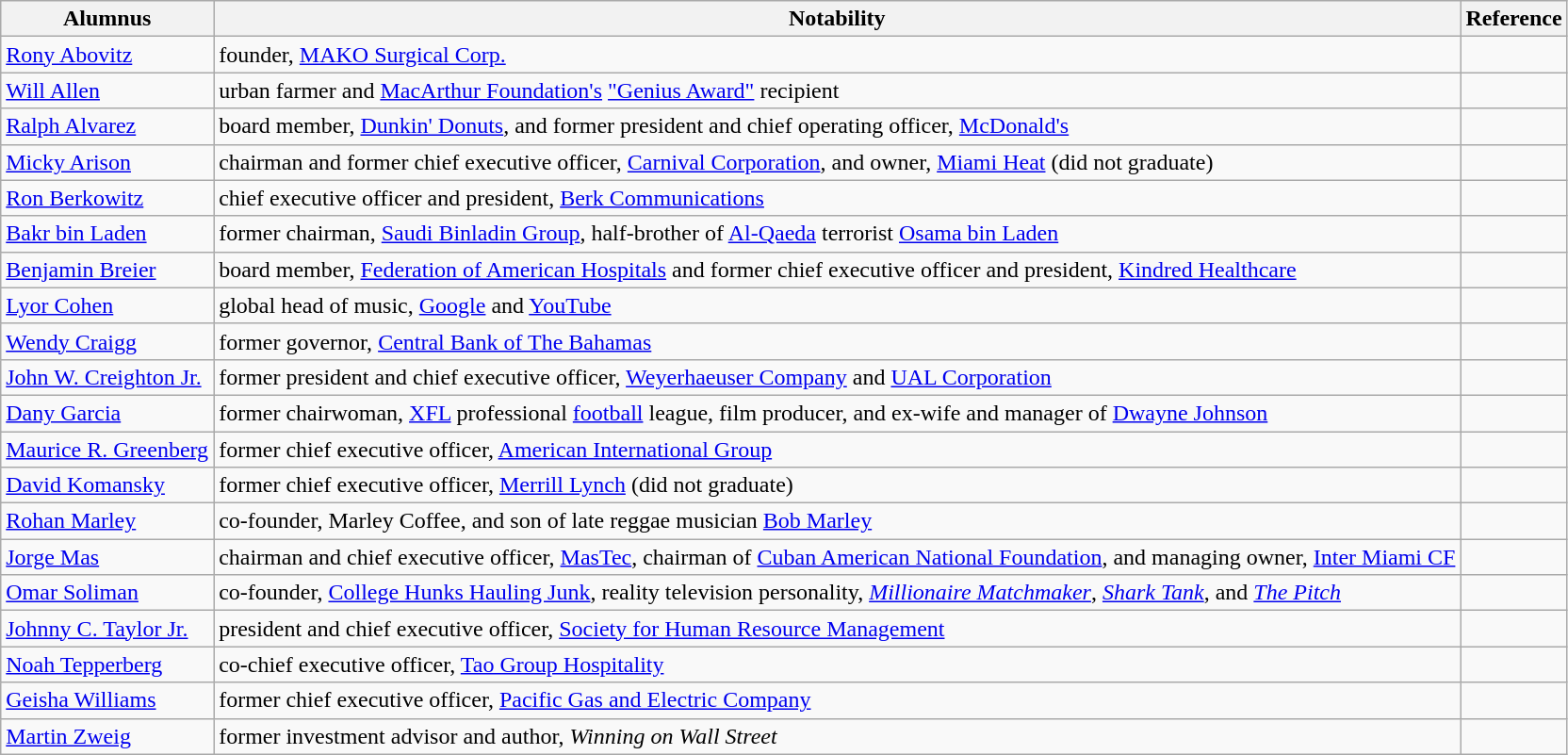<table class="wikitable">
<tr>
<th>Alumnus</th>
<th>Notability</th>
<th>Reference</th>
</tr>
<tr>
<td><a href='#'>Rony Abovitz</a></td>
<td>founder, <a href='#'>MAKO Surgical Corp.</a></td>
<td></td>
</tr>
<tr>
<td><a href='#'>Will Allen</a></td>
<td>urban farmer and <a href='#'>MacArthur Foundation's</a> <a href='#'>"Genius Award"</a> recipient</td>
<td></td>
</tr>
<tr>
<td><a href='#'>Ralph Alvarez</a></td>
<td>board member, <a href='#'>Dunkin' Donuts</a>, and former president and chief operating officer, <a href='#'>McDonald's</a></td>
<td></td>
</tr>
<tr>
<td><a href='#'>Micky Arison</a></td>
<td>chairman and former chief executive officer, <a href='#'>Carnival Corporation</a>, and owner, <a href='#'>Miami Heat</a> (did not graduate)</td>
<td></td>
</tr>
<tr>
<td><a href='#'>Ron Berkowitz</a></td>
<td>chief executive officer and president, <a href='#'>Berk Communications</a></td>
<td></td>
</tr>
<tr>
<td><a href='#'>Bakr bin Laden</a></td>
<td>former chairman, <a href='#'>Saudi Binladin Group</a>, half-brother of <a href='#'>Al-Qaeda</a> terrorist <a href='#'>Osama bin Laden</a></td>
<td></td>
</tr>
<tr>
<td><a href='#'>Benjamin Breier</a></td>
<td>board member, <a href='#'>Federation of American Hospitals</a> and former chief executive officer and president, <a href='#'>Kindred Healthcare</a></td>
<td></td>
</tr>
<tr>
<td><a href='#'>Lyor Cohen</a></td>
<td>global head of music, <a href='#'>Google</a> and <a href='#'>YouTube</a></td>
<td></td>
</tr>
<tr>
<td><a href='#'>Wendy Craigg</a></td>
<td>former governor, <a href='#'>Central Bank of The Bahamas</a></td>
</tr>
<tr>
<td><a href='#'>John W. Creighton Jr.</a></td>
<td>former president and chief executive officer, <a href='#'>Weyerhaeuser Company</a> and <a href='#'>UAL Corporation</a></td>
<td></td>
</tr>
<tr>
<td><a href='#'>Dany Garcia</a></td>
<td>former chairwoman, <a href='#'>XFL</a> professional <a href='#'>football</a> league, film producer, and ex-wife and manager of <a href='#'>Dwayne Johnson</a></td>
<td></td>
</tr>
<tr>
<td><a href='#'>Maurice R. Greenberg</a></td>
<td>former chief executive officer, <a href='#'>American International Group</a></td>
<td></td>
</tr>
<tr>
<td><a href='#'>David Komansky</a></td>
<td>former chief executive officer, <a href='#'>Merrill Lynch</a> (did not graduate)</td>
<td></td>
</tr>
<tr>
<td><a href='#'>Rohan Marley</a></td>
<td>co-founder, Marley Coffee, and son of late reggae musician <a href='#'>Bob Marley</a></td>
<td></td>
</tr>
<tr>
<td><a href='#'>Jorge Mas</a></td>
<td>chairman and chief executive officer, <a href='#'>MasTec</a>, chairman of <a href='#'>Cuban American National Foundation</a>, and managing owner, <a href='#'>Inter Miami CF</a></td>
</tr>
<tr>
<td><a href='#'>Omar Soliman</a></td>
<td>co-founder, <a href='#'>College Hunks Hauling Junk</a>, reality television personality, <em><a href='#'>Millionaire Matchmaker</a></em>, <em><a href='#'>Shark Tank</a></em>, and <em><a href='#'>The Pitch</a></em></td>
<td></td>
</tr>
<tr>
<td><a href='#'>Johnny C. Taylor Jr.</a></td>
<td>president and chief executive officer, <a href='#'>Society for Human Resource Management</a></td>
<td></td>
</tr>
<tr>
<td><a href='#'>Noah Tepperberg</a></td>
<td>co-chief executive officer, <a href='#'>Tao Group Hospitality</a></td>
<td></td>
</tr>
<tr>
<td><a href='#'>Geisha Williams</a></td>
<td>former chief executive officer, <a href='#'>Pacific Gas and Electric Company</a></td>
<td></td>
</tr>
<tr>
<td><a href='#'>Martin Zweig</a></td>
<td>former investment advisor and author, <em>Winning on Wall Street</em></td>
<td></td>
</tr>
</table>
